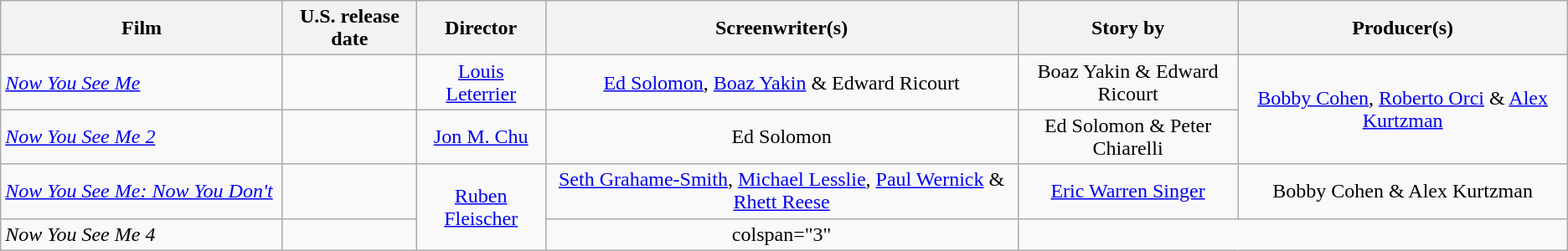<table class="wikitable plainrowheaders" style="text-align:center">
<tr>
<th style="width:18%;">Film</th>
<th>U.S. release date</th>
<th>Director</th>
<th>Screenwriter(s)</th>
<th>Story by</th>
<th>Producer(s)</th>
</tr>
<tr>
<td style="text-align:left"><em><a href='#'>Now You See Me</a></em></td>
<td style="text-align:left"></td>
<td><a href='#'>Louis Leterrier</a></td>
<td><a href='#'>Ed Solomon</a>, <a href='#'>Boaz Yakin</a> & Edward Ricourt</td>
<td>Boaz Yakin & Edward Ricourt</td>
<td rowspan="2"><a href='#'>Bobby Cohen</a>, <a href='#'>Roberto Orci</a> & <a href='#'>Alex Kurtzman</a></td>
</tr>
<tr>
<td style="text-align:left"><em><a href='#'>Now You See Me 2</a></em></td>
<td style="text-align:left"></td>
<td><a href='#'>Jon M. Chu</a></td>
<td>Ed Solomon</td>
<td>Ed Solomon & Peter Chiarelli</td>
</tr>
<tr>
<td style="text-align:left"><em><a href='#'>Now You See Me: Now You Don't</a></em></td>
<td style="text-align:left"></td>
<td rowspan="2"><a href='#'>Ruben Fleischer</a></td>
<td><a href='#'>Seth Grahame-Smith</a>, <a href='#'>Michael Lesslie</a>, <a href='#'>Paul Wernick</a> & <a href='#'>Rhett Reese</a></td>
<td><a href='#'>Eric Warren Singer</a></td>
<td>Bobby Cohen & Alex Kurtzman</td>
</tr>
<tr>
<td style="text-align:left"><em>Now You See Me 4</em></td>
<td></td>
<td>colspan="3" </td>
</tr>
</table>
